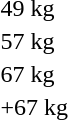<table>
<tr>
<td rowspan=2>49 kg<br></td>
<td rowspan=2></td>
<td rowspan=2></td>
<td></td>
</tr>
<tr>
<td></td>
</tr>
<tr>
<td rowspan=2>57 kg<br></td>
<td rowspan=2></td>
<td rowspan=2></td>
<td></td>
</tr>
<tr>
<td></td>
</tr>
<tr>
<td rowspan=2>67 kg<br></td>
<td rowspan=2></td>
<td rowspan=2></td>
<td></td>
</tr>
<tr>
<td></td>
</tr>
<tr>
<td rowspan=2>+67 kg<br></td>
<td rowspan=2></td>
<td rowspan=2></td>
<td></td>
</tr>
<tr>
<td></td>
</tr>
</table>
